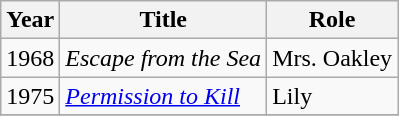<table class= "wikitable">
<tr>
<th>Year</th>
<th>Title</th>
<th>Role</th>
</tr>
<tr>
<td>1968</td>
<td><em>Escape from the Sea</em></td>
<td>Mrs. Oakley</td>
</tr>
<tr>
<td>1975</td>
<td><em><a href='#'>Permission to Kill</a></em></td>
<td>Lily</td>
</tr>
<tr>
</tr>
</table>
